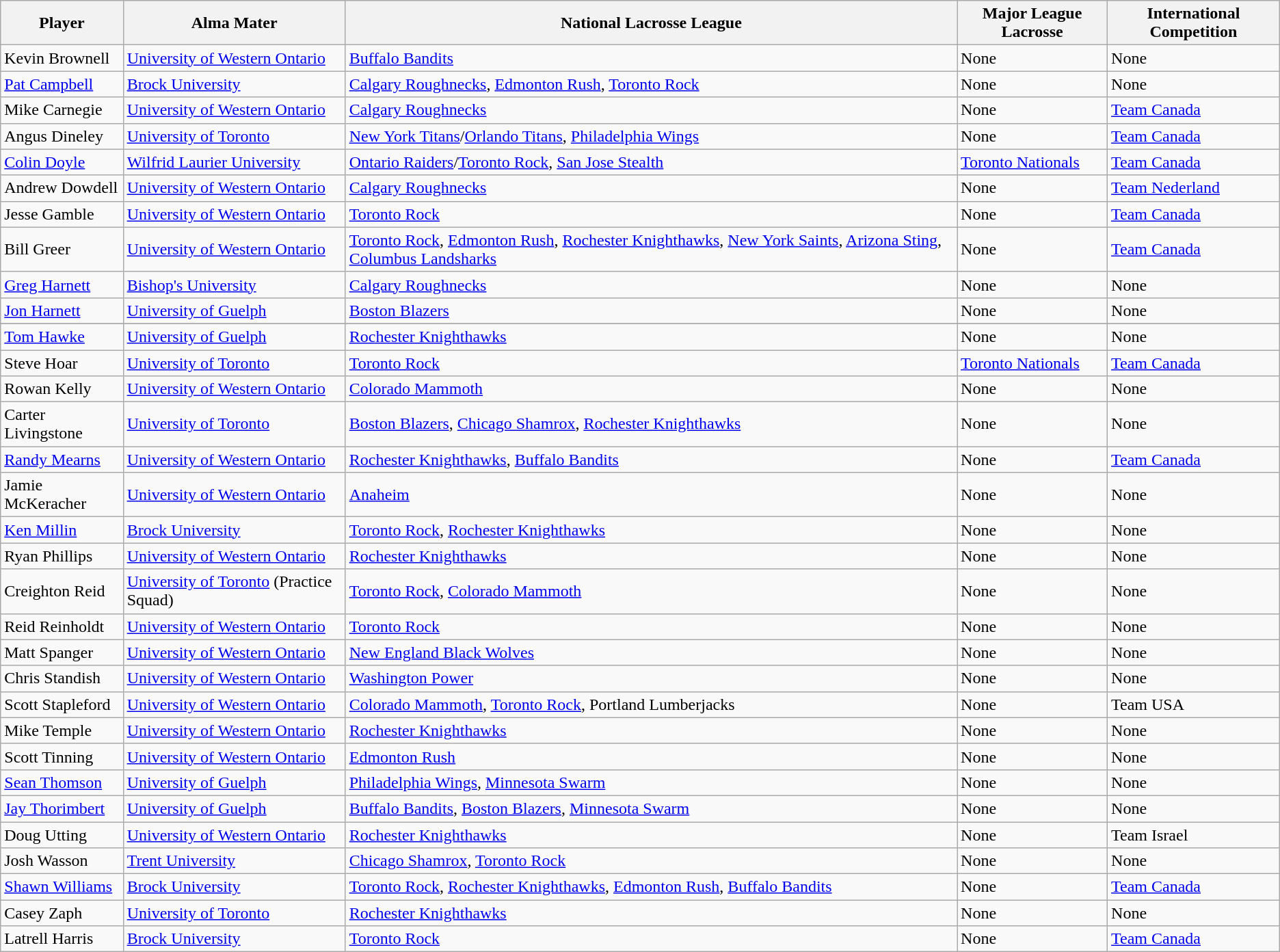<table class="wikitable">
<tr>
<th>Player</th>
<th>Alma Mater</th>
<th>National Lacrosse League</th>
<th>Major League Lacrosse</th>
<th>International Competition</th>
</tr>
<tr>
<td>Kevin Brownell</td>
<td><a href='#'>University of Western Ontario</a></td>
<td><a href='#'>Buffalo Bandits</a></td>
<td>None</td>
<td>None</td>
</tr>
<tr>
<td><a href='#'>Pat Campbell</a></td>
<td><a href='#'>Brock University</a></td>
<td><a href='#'>Calgary Roughnecks</a>, <a href='#'>Edmonton Rush</a>, <a href='#'>Toronto Rock</a></td>
<td>None</td>
<td>None</td>
</tr>
<tr>
<td>Mike Carnegie</td>
<td><a href='#'>University of Western Ontario</a></td>
<td><a href='#'>Calgary Roughnecks</a></td>
<td>None</td>
<td><a href='#'>Team Canada</a></td>
</tr>
<tr>
<td>Angus Dineley</td>
<td><a href='#'>University of Toronto</a></td>
<td><a href='#'>New York Titans</a>/<a href='#'>Orlando Titans</a>, <a href='#'>Philadelphia Wings</a></td>
<td>None</td>
<td><a href='#'>Team Canada</a></td>
</tr>
<tr>
<td><a href='#'>Colin Doyle</a></td>
<td><a href='#'>Wilfrid Laurier University</a></td>
<td><a href='#'>Ontario Raiders</a>/<a href='#'>Toronto Rock</a>, <a href='#'>San Jose Stealth</a></td>
<td><a href='#'>Toronto Nationals</a></td>
<td><a href='#'>Team Canada</a></td>
</tr>
<tr>
<td>Andrew Dowdell</td>
<td><a href='#'>University of Western Ontario</a></td>
<td><a href='#'>Calgary Roughnecks</a></td>
<td>None</td>
<td><a href='#'>Team Nederland</a></td>
</tr>
<tr>
<td>Jesse Gamble</td>
<td><a href='#'>University of Western Ontario</a></td>
<td><a href='#'>Toronto Rock</a></td>
<td>None</td>
<td><a href='#'>Team Canada</a></td>
</tr>
<tr>
<td>Bill Greer</td>
<td><a href='#'>University of Western Ontario</a></td>
<td><a href='#'>Toronto Rock</a>, <a href='#'>Edmonton Rush</a>, <a href='#'>Rochester Knighthawks</a>, <a href='#'>New York Saints</a>, <a href='#'>Arizona Sting</a>, <a href='#'>Columbus Landsharks</a></td>
<td>None</td>
<td><a href='#'>Team Canada</a></td>
</tr>
<tr>
<td><a href='#'>Greg Harnett</a></td>
<td><a href='#'>Bishop's University</a></td>
<td><a href='#'>Calgary Roughnecks</a></td>
<td>None</td>
<td>None</td>
</tr>
<tr>
<td><a href='#'>Jon Harnett</a></td>
<td><a href='#'>University of Guelph</a></td>
<td><a href='#'>Boston Blazers</a></td>
<td>None</td>
<td>None</td>
</tr>
<tr>
</tr>
<tr>
<td><a href='#'>Tom Hawke</a></td>
<td><a href='#'>University of Guelph</a></td>
<td><a href='#'>Rochester Knighthawks</a></td>
<td>None</td>
<td>None</td>
</tr>
<tr>
<td>Steve Hoar</td>
<td><a href='#'>University of Toronto</a></td>
<td><a href='#'>Toronto Rock</a></td>
<td><a href='#'>Toronto Nationals</a></td>
<td><a href='#'>Team Canada</a></td>
</tr>
<tr>
<td>Rowan Kelly</td>
<td><a href='#'>University of Western Ontario</a></td>
<td><a href='#'>Colorado Mammoth</a></td>
<td>None</td>
<td>None</td>
</tr>
<tr>
<td>Carter Livingstone</td>
<td><a href='#'>University of Toronto</a></td>
<td><a href='#'>Boston Blazers</a>, <a href='#'>Chicago Shamrox</a>, <a href='#'>Rochester Knighthawks</a></td>
<td>None</td>
<td>None</td>
</tr>
<tr>
<td><a href='#'>Randy Mearns</a></td>
<td><a href='#'>University of Western Ontario</a></td>
<td><a href='#'>Rochester Knighthawks</a>, <a href='#'>Buffalo Bandits</a></td>
<td>None</td>
<td><a href='#'>Team Canada</a></td>
</tr>
<tr>
<td>Jamie McKeracher</td>
<td><a href='#'>University of Western Ontario</a></td>
<td><a href='#'>Anaheim</a></td>
<td>None</td>
<td>None</td>
</tr>
<tr>
<td><a href='#'>Ken Millin</a></td>
<td><a href='#'>Brock University</a></td>
<td><a href='#'>Toronto Rock</a>, <a href='#'>Rochester Knighthawks</a></td>
<td>None</td>
<td>None</td>
</tr>
<tr>
<td>Ryan Phillips</td>
<td><a href='#'>University of Western Ontario</a></td>
<td><a href='#'>Rochester Knighthawks</a></td>
<td>None</td>
<td>None</td>
</tr>
<tr>
<td>Creighton Reid</td>
<td><a href='#'>University of Toronto</a> (Practice Squad)</td>
<td><a href='#'>Toronto Rock</a>, <a href='#'>Colorado Mammoth</a></td>
<td>None</td>
<td>None</td>
</tr>
<tr>
<td>Reid Reinholdt</td>
<td><a href='#'>University of Western Ontario</a></td>
<td><a href='#'>Toronto Rock</a></td>
<td>None</td>
<td>None</td>
</tr>
<tr>
<td>Matt Spanger</td>
<td><a href='#'>University of Western Ontario</a></td>
<td><a href='#'>New England Black Wolves</a></td>
<td>None</td>
<td>None</td>
</tr>
<tr>
<td>Chris Standish</td>
<td><a href='#'>University of Western Ontario</a></td>
<td><a href='#'>Washington Power</a></td>
<td>None</td>
<td>None</td>
</tr>
<tr>
<td>Scott Stapleford</td>
<td><a href='#'>University of Western Ontario</a></td>
<td><a href='#'>Colorado Mammoth</a>, <a href='#'>Toronto Rock</a>, Portland Lumberjacks</td>
<td>None</td>
<td>Team USA</td>
</tr>
<tr>
<td>Mike Temple</td>
<td><a href='#'>University of Western Ontario</a></td>
<td><a href='#'>Rochester Knighthawks</a></td>
<td>None</td>
<td>None</td>
</tr>
<tr>
<td>Scott Tinning</td>
<td><a href='#'>University of Western Ontario</a></td>
<td><a href='#'>Edmonton Rush</a></td>
<td>None</td>
<td>None</td>
</tr>
<tr>
<td><a href='#'>Sean Thomson</a></td>
<td><a href='#'>University of Guelph</a></td>
<td><a href='#'>Philadelphia Wings</a>, <a href='#'>Minnesota Swarm</a></td>
<td>None</td>
<td>None</td>
</tr>
<tr>
<td><a href='#'>Jay Thorimbert</a></td>
<td><a href='#'>University of Guelph</a></td>
<td><a href='#'>Buffalo Bandits</a>, <a href='#'>Boston Blazers</a>, <a href='#'>Minnesota Swarm</a></td>
<td>None</td>
<td>None</td>
</tr>
<tr>
<td>Doug Utting</td>
<td><a href='#'>University of Western Ontario</a></td>
<td><a href='#'>Rochester Knighthawks</a></td>
<td>None</td>
<td>Team Israel</td>
</tr>
<tr>
<td>Josh Wasson</td>
<td><a href='#'>Trent University</a></td>
<td><a href='#'>Chicago Shamrox</a>, <a href='#'>Toronto Rock</a></td>
<td>None</td>
<td>None</td>
</tr>
<tr>
<td><a href='#'>Shawn Williams</a></td>
<td><a href='#'>Brock University</a></td>
<td><a href='#'>Toronto Rock</a>, <a href='#'>Rochester Knighthawks</a>, <a href='#'>Edmonton Rush</a>, <a href='#'>Buffalo Bandits</a></td>
<td>None</td>
<td><a href='#'>Team Canada</a></td>
</tr>
<tr>
<td>Casey Zaph</td>
<td><a href='#'>University of Toronto</a></td>
<td><a href='#'>Rochester Knighthawks</a></td>
<td>None</td>
<td>None</td>
</tr>
<tr>
<td>Latrell Harris</td>
<td><a href='#'>Brock University</a></td>
<td><a href='#'>Toronto Rock</a></td>
<td>None</td>
<td><a href='#'>Team Canada</a></td>
</tr>
</table>
